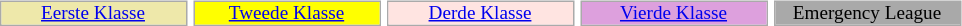<table align="center">
<tr>
<td valign="top"><br><table Cellpadding="0" CellSpacing="0" style="font-size:80%;border:1px solid #AAAAAA;text-align:center;" width="125">
<tr bgcolor="#EEE8AA">
<td><a href='#'>Eerste Klasse</a></td>
</tr>
</table>
</td>
<td valign="top"><br><table Cellpadding="0" CellSpacing="0" style="font-size:80%;border:1px solid #AAAAAA;text-align:center;" width="125">
<tr bgcolor="#FFFF00">
<td><a href='#'>Tweede Klasse</a></td>
</tr>
</table>
</td>
<td valign="top"><br><table Cellpadding="0" CellSpacing="0" style="font-size:80%;border:1px solid #AAAAAA;text-align:center;" width="125">
<tr bgcolor="#FFE4E1">
<td><a href='#'>Derde Klasse</a></td>
</tr>
</table>
</td>
<td valign="top"><br><table Cellpadding="0" CellSpacing="0" style="font-size:80%;border:1px solid #AAAAAA;text-align:center;" width="125">
<tr bgcolor="#DDA0DD">
<td><a href='#'>Vierde Klasse</a></td>
</tr>
</table>
</td>
<td valign="top"><br><table Cellpadding="0" CellSpacing="0" style="font-size:80%;border:1px solid #AAAAAA;text-align:center;" width="125">
<tr bgcolor="#A9A9A9">
<td>Emergency League</td>
</tr>
</table>
</td>
</tr>
</table>
